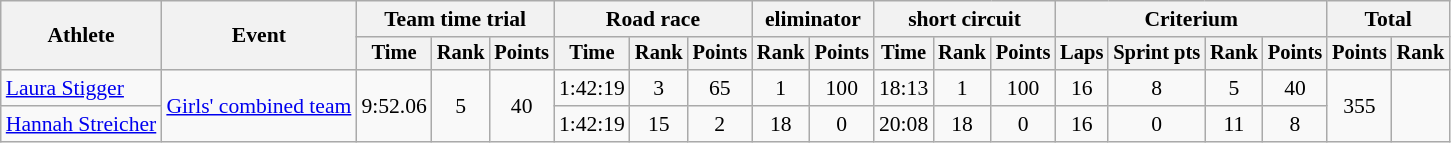<table class="wikitable" style="text-align:center; font-size:90%;">
<tr>
<th rowspan="2">Athlete</th>
<th rowspan="2">Event</th>
<th colspan="3">Team time trial</th>
<th colspan="3">Road race</th>
<th colspan="2"> eliminator</th>
<th colspan="3"> short circuit</th>
<th colspan="4">Criterium</th>
<th colspan="2">Total</th>
</tr>
<tr style="font-size:95%;">
<th>Time</th>
<th>Rank</th>
<th>Points</th>
<th>Time</th>
<th>Rank</th>
<th>Points</th>
<th>Rank</th>
<th>Points</th>
<th>Time</th>
<th>Rank</th>
<th>Points</th>
<th>Laps</th>
<th>Sprint pts</th>
<th>Rank</th>
<th>Points</th>
<th>Points</th>
<th>Rank</th>
</tr>
<tr>
<td align=left><a href='#'>Laura Stigger</a></td>
<td rowspan=2><a href='#'>Girls' combined team</a></td>
<td rowspan=2>9:52.06</td>
<td rowspan=2>5</td>
<td rowspan=2>40</td>
<td>1:42:19</td>
<td>3</td>
<td>65</td>
<td>1</td>
<td>100</td>
<td>18:13</td>
<td>1</td>
<td>100</td>
<td>16</td>
<td>8</td>
<td>5</td>
<td>40</td>
<td rowspan=2>355</td>
<td rowspan=2></td>
</tr>
<tr>
<td align=left><a href='#'>Hannah Streicher</a></td>
<td>1:42:19</td>
<td>15</td>
<td>2</td>
<td>18</td>
<td>0</td>
<td>20:08</td>
<td>18</td>
<td>0</td>
<td>16</td>
<td>0</td>
<td>11</td>
<td>8</td>
</tr>
</table>
